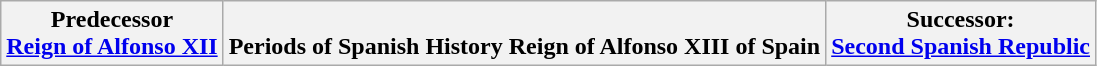<table class="wikitable">
<tr>
<th>Predecessor<br><a href='#'>Reign of Alfonso XII</a></th>
<th><br>Periods of Spanish History
Reign of Alfonso XIII of Spain</th>
<th>Successor:<br><a href='#'>Second Spanish Republic</a></th>
</tr>
</table>
